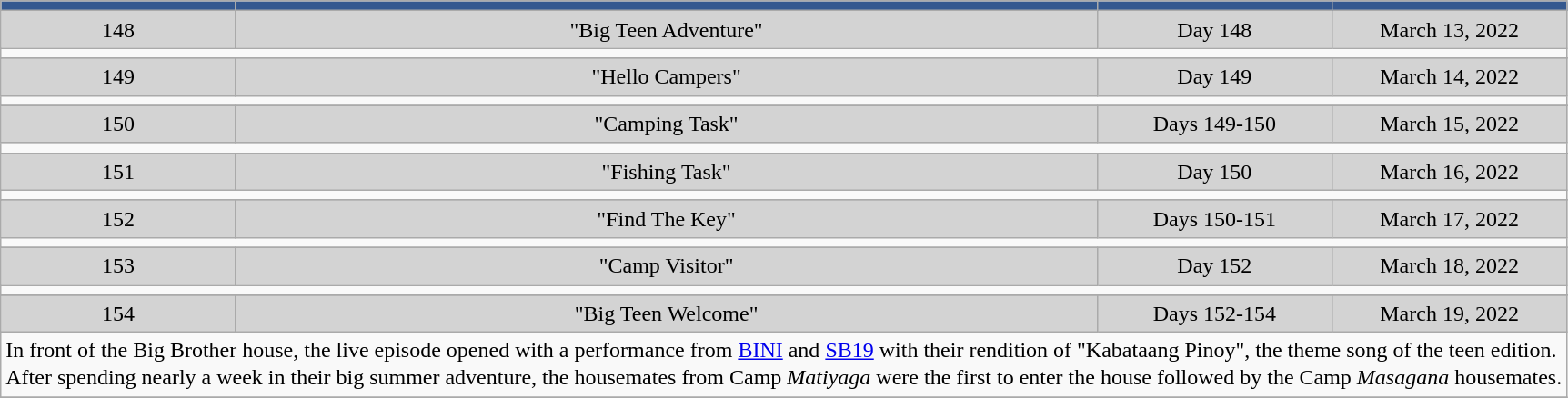<table class="wikitable sortable" style="font-size:100%; line-height:20px; text-align:center">
<tr>
<th width="15%" style="background:#34588F"></th>
<th width="55%" style="background:#34588F"></th>
<th width="15%" style="background:#34588F"></th>
<th width="15%" style="background:#34588F"></th>
</tr>
<tr style="background:lightgrey;">
<td>148</td>
<td>"Big Teen Adventure"</td>
<td>Day 148</td>
<td>March 13, 2022</td>
</tr>
<tr>
<td colspan="4" align="left"></td>
</tr>
<tr>
</tr>
<tr style="background:lightgrey;">
<td>149</td>
<td>"Hello Campers"</td>
<td>Day 149</td>
<td>March 14, 2022</td>
</tr>
<tr>
<td colspan="4" align="left"></td>
</tr>
<tr>
</tr>
<tr style="background:lightgrey;">
<td>150</td>
<td>"Camping Task"</td>
<td>Days 149-150</td>
<td>March 15, 2022</td>
</tr>
<tr>
<td colspan="4" align="left"></td>
</tr>
<tr>
</tr>
<tr style="background:lightgrey;">
<td>151</td>
<td>"Fishing Task"</td>
<td>Day 150</td>
<td>March 16, 2022</td>
</tr>
<tr>
<td colspan="4" align="left"></td>
</tr>
<tr>
</tr>
<tr style="background:lightgrey;">
<td>152</td>
<td>"Find The Key"</td>
<td>Days 150-151</td>
<td>March 17, 2022</td>
</tr>
<tr>
<td colspan="4" align="left"></td>
</tr>
<tr>
</tr>
<tr style="background:lightgrey;">
<td>153</td>
<td>"Camp Visitor"</td>
<td>Day 152</td>
<td>March 18, 2022</td>
</tr>
<tr>
<td colspan="4" align="left"></td>
</tr>
<tr>
</tr>
<tr style="background:lightgrey;">
<td>154</td>
<td>"Big Teen Welcome"</td>
<td>Days 152-154</td>
<td>March 19, 2022</td>
</tr>
<tr>
<td colspan="4" align="left">In front of the Big Brother house, the live episode opened with a performance from <a href='#'>BINI</a> and <a href='#'>SB19</a> with their rendition of "Kabataang Pinoy", the theme song of the teen edition.<br>After spending nearly a week in their big summer adventure, the housemates from Camp <em>Matiyaga</em> were the first to enter the house followed by the Camp <em>Masagana</em> housemates.</td>
</tr>
<tr>
</tr>
</table>
